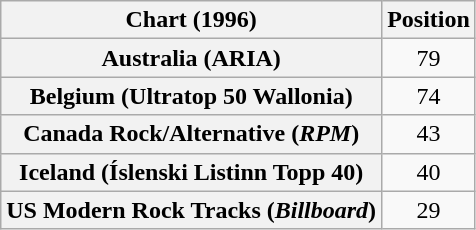<table class="wikitable sortable plainrowheaders" style="text-align:center">
<tr>
<th>Chart (1996)</th>
<th>Position</th>
</tr>
<tr>
<th scope="row">Australia (ARIA)</th>
<td>79</td>
</tr>
<tr>
<th scope="row">Belgium (Ultratop 50 Wallonia)</th>
<td>74</td>
</tr>
<tr>
<th scope="row">Canada Rock/Alternative (<em>RPM</em>)</th>
<td>43</td>
</tr>
<tr>
<th scope="row">Iceland (Íslenski Listinn Topp 40)</th>
<td>40</td>
</tr>
<tr>
<th scope="row">US Modern Rock Tracks (<em>Billboard</em>)</th>
<td>29</td>
</tr>
</table>
